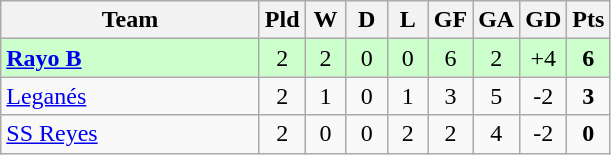<table class="wikitable" style="text-align: center;">
<tr>
<th width=165>Team</th>
<th width=20>Pld</th>
<th width=20>W</th>
<th width=20>D</th>
<th width=20>L</th>
<th width=20>GF</th>
<th width=20>GA</th>
<th width=20>GD</th>
<th width=20>Pts</th>
</tr>
<tr bgcolor=#ccffcc>
<td align=left><strong><a href='#'>Rayo B</a></strong></td>
<td>2</td>
<td>2</td>
<td>0</td>
<td>0</td>
<td>6</td>
<td>2</td>
<td>+4</td>
<td><strong>6</strong></td>
</tr>
<tr>
<td align=left><a href='#'>Leganés</a></td>
<td>2</td>
<td>1</td>
<td>0</td>
<td>1</td>
<td>3</td>
<td>5</td>
<td>-2</td>
<td><strong>3</strong></td>
</tr>
<tr>
<td align=left><a href='#'>SS Reyes</a></td>
<td>2</td>
<td>0</td>
<td>0</td>
<td>2</td>
<td>2</td>
<td>4</td>
<td>-2</td>
<td><strong>0</strong></td>
</tr>
</table>
